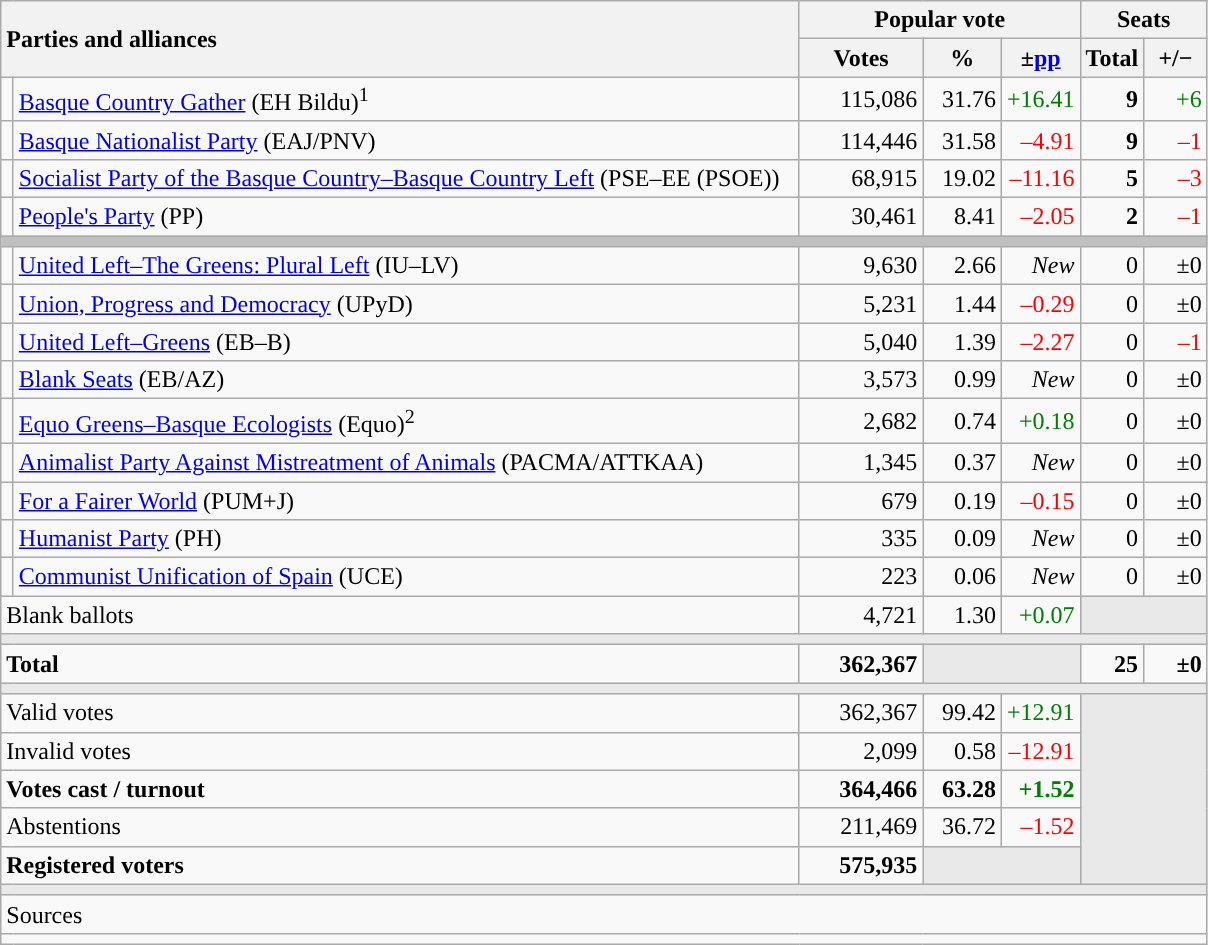<table class="wikitable" style="text-align:right;">
<tr>
<th style="text-align:left;" rowspan="2" colspan="2" width="525">Parties and alliances</th>
<th colspan="3">Popular vote</th>
<th colspan="2">Seats</th>
</tr>
<tr>
<th width="75">Votes</th>
<th width="45">%</th>
<th width="45">±<a href='#'>pp</a></th>
<th width="35">Total</th>
<th width="35">+/−</th>
</tr>
<tr>
<td width="1" style="color:inherit;background:"></td>
<td align="left"><a href='#'>Basque Country Gather</a> (EH Bildu)<sup>1</sup></td>
<td>115,086</td>
<td>31.76</td>
<td style="color:green;">+16.41</td>
<td><strong>9</strong></td>
<td style="color:green;">+6</td>
</tr>
<tr>
<td style="color:inherit;background:"></td>
<td align="left"><a href='#'>Basque Nationalist Party</a> (EAJ/PNV)</td>
<td>114,446</td>
<td>31.58</td>
<td style="color:red;">–4.91</td>
<td><strong>9</strong></td>
<td style="color:red;">–1</td>
</tr>
<tr>
<td style="color:inherit;background:"></td>
<td align="left"><a href='#'>Socialist Party of the Basque Country–Basque Country Left</a> (PSE–EE (PSOE))</td>
<td>68,915</td>
<td>19.02</td>
<td style="color:red;">–11.16</td>
<td><strong>5</strong></td>
<td style="color:red;">–3</td>
</tr>
<tr>
<td style="color:inherit;background:"></td>
<td align="left"><a href='#'>People's Party</a> (PP)</td>
<td>30,461</td>
<td>8.41</td>
<td style="color:red;">–2.05</td>
<td><strong>2</strong></td>
<td style="color:red;">–1</td>
</tr>
<tr>
<td colspan="7" bgcolor="#C0C0C0"></td>
</tr>
<tr>
<td style="color:inherit;background:"></td>
<td align="left"><a href='#'>United Left–The Greens: Plural Left</a> (IU–LV)</td>
<td>9,630</td>
<td>2.66</td>
<td><em>New</em></td>
<td>0</td>
<td>±0</td>
</tr>
<tr>
<td style="color:inherit;background:"></td>
<td align="left"><a href='#'>Union, Progress and Democracy</a> (UPyD)</td>
<td>5,231</td>
<td>1.44</td>
<td style="color:red;">–0.29</td>
<td>0</td>
<td>±0</td>
</tr>
<tr>
<td style="color:inherit;background:"></td>
<td align="left"><a href='#'>United Left–Greens</a> (EB–B)</td>
<td>5,040</td>
<td>1.39</td>
<td style="color:red;">–2.27</td>
<td>0</td>
<td style="color:red;">–1</td>
</tr>
<tr>
<td style="color:inherit;background:"></td>
<td align="left"><a href='#'>Blank Seats</a> (EB/AZ)</td>
<td>3,573</td>
<td>0.99</td>
<td><em>New</em></td>
<td>0</td>
<td>±0</td>
</tr>
<tr>
<td style="color:inherit;background:"></td>
<td align="left"><a href='#'>Equo Greens–Basque Ecologists</a> (Equo)<sup>2</sup></td>
<td>2,682</td>
<td>0.74</td>
<td style="color:green;">+0.18</td>
<td>0</td>
<td>±0</td>
</tr>
<tr>
<td style="color:inherit;background:"></td>
<td align="left"><a href='#'>Animalist Party Against Mistreatment of Animals</a> (PACMA/ATTKAA)</td>
<td>1,345</td>
<td>0.37</td>
<td><em>New</em></td>
<td>0</td>
<td>±0</td>
</tr>
<tr>
<td style="color:inherit;background:"></td>
<td align="left"><a href='#'>For a Fairer World</a> (PUM+J)</td>
<td>679</td>
<td>0.19</td>
<td style="color:red;">–0.15</td>
<td>0</td>
<td>±0</td>
</tr>
<tr>
<td style="color:inherit;background:"></td>
<td align="left"><a href='#'>Humanist Party</a> (PH)</td>
<td>335</td>
<td>0.09</td>
<td><em>New</em></td>
<td>0</td>
<td>±0</td>
</tr>
<tr>
<td style="color:inherit;background:"></td>
<td align="left"><a href='#'>Communist Unification of Spain</a> (UCE)</td>
<td>223</td>
<td>0.06</td>
<td><em>New</em></td>
<td>0</td>
<td>±0</td>
</tr>
<tr>
<td align="left" colspan="2">Blank ballots</td>
<td>4,721</td>
<td>1.30</td>
<td style="color:green;">+0.07</td>
<td bgcolor="#E9E9E9" colspan="2"></td>
</tr>
<tr>
<td colspan="7" bgcolor="#E9E9E9"></td>
</tr>
<tr style="font-weight:bold;">
<td align="left" colspan="2">Total</td>
<td>362,367</td>
<td bgcolor="#E9E9E9" colspan="2"></td>
<td>25</td>
<td>±0</td>
</tr>
<tr>
<td colspan="7" bgcolor="#E9E9E9"></td>
</tr>
<tr>
<td align="left" colspan="2">Valid votes</td>
<td>362,367</td>
<td>99.42</td>
<td style="color:green;">+12.91</td>
<td bgcolor="#E9E9E9" colspan="2" rowspan="5"></td>
</tr>
<tr>
<td align="left" colspan="2">Invalid votes</td>
<td>2,099</td>
<td>0.58</td>
<td style="color:red;">–12.91</td>
</tr>
<tr style="font-weight:bold;">
<td align="left" colspan="2">Votes cast / turnout</td>
<td>364,466</td>
<td>63.28</td>
<td style="color:green;">+1.52</td>
</tr>
<tr>
<td align="left" colspan="2">Abstentions</td>
<td>211,469</td>
<td>36.72</td>
<td style="color:red;">–1.52</td>
</tr>
<tr style="font-weight:bold;">
<td align="left" colspan="2">Registered voters</td>
<td>575,935</td>
<td bgcolor="#E9E9E9" colspan="2"></td>
</tr>
<tr>
<td colspan="7" bgcolor="#E9E9E9"></td>
</tr>
<tr>
<td align="left" colspan="7">Sources</td>
</tr>
<tr>
<td colspan="7" style="text-align:left; max-width:790px;"></td>
</tr>
</table>
